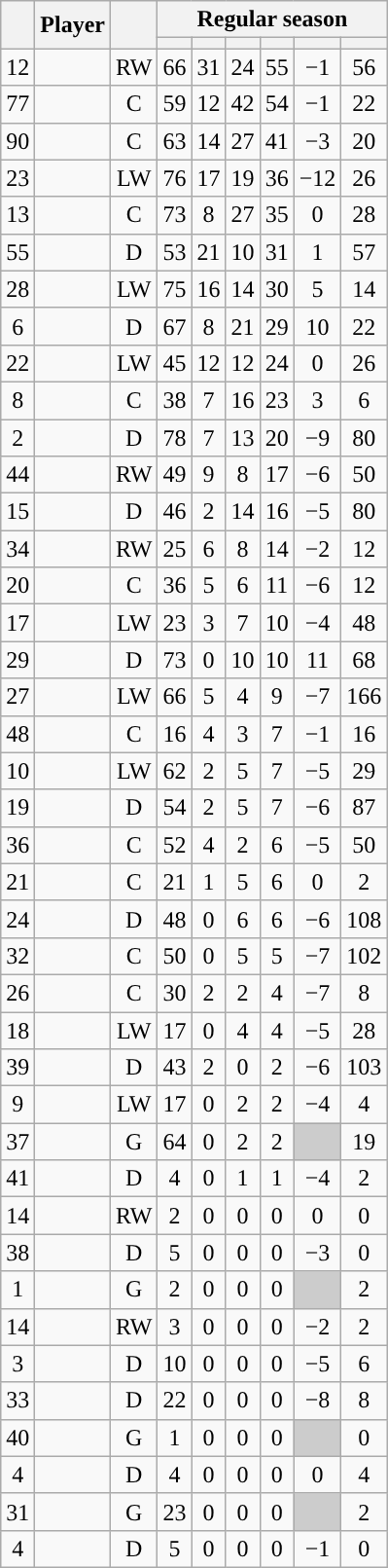<table class="wikitable sortable plainrowheaders" style="text-align:center;">
<tr>
<th scope="col" data-sort-type="number" rowspan="2"></th>
<th scope="col" rowspan="2">Player</th>
<th scope="col" rowspan="2"></th>
<th scope=colgroup colspan=6>Regular season</th>
</tr>
<tr>
<th scope="col" data-sort-type="number"></th>
<th scope="col" data-sort-type="number"></th>
<th scope="col" data-sort-type="number"></th>
<th scope="col" data-sort-type="number"></th>
<th scope="col" data-sort-type="number"></th>
<th scope="col" data-sort-type="number"></th>
</tr>
<tr>
<td scope="row">12</td>
<td align="left"></td>
<td>RW</td>
<td>66</td>
<td>31</td>
<td>24</td>
<td>55</td>
<td>−1</td>
<td>56</td>
</tr>
<tr>
<td scope="row">77</td>
<td align="left"></td>
<td>C</td>
<td>59</td>
<td>12</td>
<td>42</td>
<td>54</td>
<td>−1</td>
<td>22</td>
</tr>
<tr>
<td scope="row">90</td>
<td align="left"></td>
<td>C</td>
<td>63</td>
<td>14</td>
<td>27</td>
<td>41</td>
<td>−3</td>
<td>20</td>
</tr>
<tr>
<td scope="row">23</td>
<td align="left"></td>
<td>LW</td>
<td>76</td>
<td>17</td>
<td>19</td>
<td>36</td>
<td>−12</td>
<td>26</td>
</tr>
<tr>
<td scope="row">13</td>
<td align="left"></td>
<td>C</td>
<td>73</td>
<td>8</td>
<td>27</td>
<td>35</td>
<td>0</td>
<td>28</td>
</tr>
<tr>
<td scope="row">55</td>
<td align="left"></td>
<td>D</td>
<td>53</td>
<td>21</td>
<td>10</td>
<td>31</td>
<td>1</td>
<td>57</td>
</tr>
<tr>
<td scope="row">28</td>
<td align="left"></td>
<td>LW</td>
<td>75</td>
<td>16</td>
<td>14</td>
<td>30</td>
<td>5</td>
<td>14</td>
</tr>
<tr>
<td scope="row">6</td>
<td align="left"></td>
<td>D</td>
<td>67</td>
<td>8</td>
<td>21</td>
<td>29</td>
<td>10</td>
<td>22</td>
</tr>
<tr>
<td scope="row">22</td>
<td align="left"></td>
<td>LW</td>
<td>45</td>
<td>12</td>
<td>12</td>
<td>24</td>
<td>0</td>
<td>26</td>
</tr>
<tr>
<td scope="row">8</td>
<td align="left"></td>
<td>C</td>
<td>38</td>
<td>7</td>
<td>16</td>
<td>23</td>
<td>3</td>
<td>6</td>
</tr>
<tr>
<td scope="row">2</td>
<td align="left"></td>
<td>D</td>
<td>78</td>
<td>7</td>
<td>13</td>
<td>20</td>
<td>−9</td>
<td>80</td>
</tr>
<tr>
<td scope="row">44</td>
<td align="left"></td>
<td>RW</td>
<td>49</td>
<td>9</td>
<td>8</td>
<td>17</td>
<td>−6</td>
<td>50</td>
</tr>
<tr>
<td scope="row">15</td>
<td align="left"></td>
<td>D</td>
<td>46</td>
<td>2</td>
<td>14</td>
<td>16</td>
<td>−5</td>
<td>80</td>
</tr>
<tr>
<td scope="row">34</td>
<td align="left"></td>
<td>RW</td>
<td>25</td>
<td>6</td>
<td>8</td>
<td>14</td>
<td>−2</td>
<td>12</td>
</tr>
<tr>
<td scope="row">20</td>
<td align="left"></td>
<td>C</td>
<td>36</td>
<td>5</td>
<td>6</td>
<td>11</td>
<td>−6</td>
<td>12</td>
</tr>
<tr>
<td scope="row">17</td>
<td align="left"></td>
<td>LW</td>
<td>23</td>
<td>3</td>
<td>7</td>
<td>10</td>
<td>−4</td>
<td>48</td>
</tr>
<tr>
<td scope="row">29</td>
<td align="left"></td>
<td>D</td>
<td>73</td>
<td>0</td>
<td>10</td>
<td>10</td>
<td>11</td>
<td>68</td>
</tr>
<tr>
<td scope="row">27</td>
<td align="left"></td>
<td>LW</td>
<td>66</td>
<td>5</td>
<td>4</td>
<td>9</td>
<td>−7</td>
<td>166</td>
</tr>
<tr>
<td scope="row">48</td>
<td align="left"></td>
<td>C</td>
<td>16</td>
<td>4</td>
<td>3</td>
<td>7</td>
<td>−1</td>
<td>16</td>
</tr>
<tr>
<td scope="row">10</td>
<td align="left"></td>
<td>LW</td>
<td>62</td>
<td>2</td>
<td>5</td>
<td>7</td>
<td>−5</td>
<td>29</td>
</tr>
<tr>
<td scope="row">19</td>
<td align="left"></td>
<td>D</td>
<td>54</td>
<td>2</td>
<td>5</td>
<td>7</td>
<td>−6</td>
<td>87</td>
</tr>
<tr>
<td scope="row">36</td>
<td align="left"></td>
<td>C</td>
<td>52</td>
<td>4</td>
<td>2</td>
<td>6</td>
<td>−5</td>
<td>50</td>
</tr>
<tr>
<td scope="row">21</td>
<td align="left"></td>
<td>C</td>
<td>21</td>
<td>1</td>
<td>5</td>
<td>6</td>
<td>0</td>
<td>2</td>
</tr>
<tr>
<td scope="row">24</td>
<td align="left"></td>
<td>D</td>
<td>48</td>
<td>0</td>
<td>6</td>
<td>6</td>
<td>−6</td>
<td>108</td>
</tr>
<tr>
<td scope="row">32</td>
<td align="left"></td>
<td>C</td>
<td>50</td>
<td>0</td>
<td>5</td>
<td>5</td>
<td>−7</td>
<td>102</td>
</tr>
<tr>
<td scope="row">26</td>
<td align="left"></td>
<td>C</td>
<td>30</td>
<td>2</td>
<td>2</td>
<td>4</td>
<td>−7</td>
<td>8</td>
</tr>
<tr>
<td scope="row">18</td>
<td align="left"></td>
<td>LW</td>
<td>17</td>
<td>0</td>
<td>4</td>
<td>4</td>
<td>−5</td>
<td>28</td>
</tr>
<tr>
<td scope="row">39</td>
<td align="left"></td>
<td>D</td>
<td>43</td>
<td>2</td>
<td>0</td>
<td>2</td>
<td>−6</td>
<td>103</td>
</tr>
<tr>
<td scope="row">9</td>
<td align="left"></td>
<td>LW</td>
<td>17</td>
<td>0</td>
<td>2</td>
<td>2</td>
<td>−4</td>
<td>4</td>
</tr>
<tr>
<td scope="row">37</td>
<td align="left"></td>
<td>G</td>
<td>64</td>
<td>0</td>
<td>2</td>
<td>2</td>
<td style="background:#ccc"></td>
<td>19</td>
</tr>
<tr>
<td scope="row">41</td>
<td align="left"></td>
<td>D</td>
<td>4</td>
<td>0</td>
<td>1</td>
<td>1</td>
<td>−4</td>
<td>2</td>
</tr>
<tr>
<td scope="row">14</td>
<td align="left"></td>
<td>RW</td>
<td>2</td>
<td>0</td>
<td>0</td>
<td>0</td>
<td>0</td>
<td>0</td>
</tr>
<tr>
<td scope="row">38</td>
<td align="left"></td>
<td>D</td>
<td>5</td>
<td>0</td>
<td>0</td>
<td>0</td>
<td>−3</td>
<td>0</td>
</tr>
<tr>
<td scope="row">1</td>
<td align="left"></td>
<td>G</td>
<td>2</td>
<td>0</td>
<td>0</td>
<td>0</td>
<td style="background:#ccc"></td>
<td>2</td>
</tr>
<tr>
<td scope="row">14</td>
<td align="left"></td>
<td>RW</td>
<td>3</td>
<td>0</td>
<td>0</td>
<td>0</td>
<td>−2</td>
<td>2</td>
</tr>
<tr>
<td scope="row">3</td>
<td align="left"></td>
<td>D</td>
<td>10</td>
<td>0</td>
<td>0</td>
<td>0</td>
<td>−5</td>
<td>6</td>
</tr>
<tr>
<td scope="row">33</td>
<td align="left"></td>
<td>D</td>
<td>22</td>
<td>0</td>
<td>0</td>
<td>0</td>
<td>−8</td>
<td>8</td>
</tr>
<tr>
<td scope="row">40</td>
<td align="left"></td>
<td>G</td>
<td>1</td>
<td>0</td>
<td>0</td>
<td>0</td>
<td style="background:#ccc"></td>
<td>0</td>
</tr>
<tr>
<td scope="row">4</td>
<td align="left"></td>
<td>D</td>
<td>4</td>
<td>0</td>
<td>0</td>
<td>0</td>
<td>0</td>
<td>4</td>
</tr>
<tr>
<td scope="row">31</td>
<td align="left"></td>
<td>G</td>
<td>23</td>
<td>0</td>
<td>0</td>
<td>0</td>
<td style="background:#ccc"></td>
<td>2</td>
</tr>
<tr>
<td scope="row">4</td>
<td align="left"></td>
<td>D</td>
<td>5</td>
<td>0</td>
<td>0</td>
<td>0</td>
<td>−1</td>
<td>0</td>
</tr>
</table>
